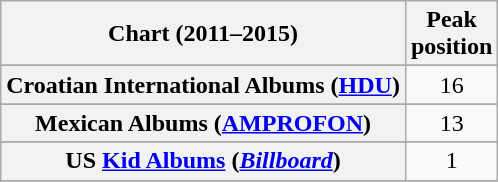<table class="wikitable sortable plainrowheaders" style="text-align:center">
<tr>
<th scope="col">Chart (2011–2015)</th>
<th scope="col">Peak<br>position</th>
</tr>
<tr>
</tr>
<tr>
</tr>
<tr>
<th scope="row">Croatian International Albums (<a href='#'>HDU</a>)</th>
<td>16</td>
</tr>
<tr>
</tr>
<tr>
</tr>
<tr>
</tr>
<tr>
<th scope="row">Mexican Albums (<a href='#'>AMPROFON</a>)</th>
<td>13</td>
</tr>
<tr>
</tr>
<tr>
</tr>
<tr>
</tr>
<tr>
</tr>
<tr>
</tr>
<tr>
<th scope="row">US <a href='#'>Kid Albums</a> (<em><a href='#'>Billboard</a></em>)</th>
<td>1</td>
</tr>
<tr>
</tr>
</table>
